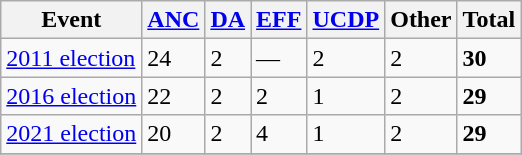<table class="wikitable">
<tr>
<th>Event</th>
<th><a href='#'>ANC</a></th>
<th><a href='#'>DA</a></th>
<th><a href='#'>EFF</a></th>
<th><a href='#'>UCDP</a></th>
<th>Other</th>
<th>Total</th>
</tr>
<tr>
<td><a href='#'>2011 election</a></td>
<td>24</td>
<td>2</td>
<td>—</td>
<td>2</td>
<td>2</td>
<td><strong>30</strong></td>
</tr>
<tr>
<td><a href='#'>2016 election</a></td>
<td>22</td>
<td>2</td>
<td>2</td>
<td>1</td>
<td>2</td>
<td><strong>29</strong></td>
</tr>
<tr>
<td><a href='#'>2021 election</a></td>
<td>20</td>
<td>2</td>
<td>4</td>
<td>1</td>
<td>2</td>
<td><strong>29</strong></td>
</tr>
<tr>
</tr>
</table>
